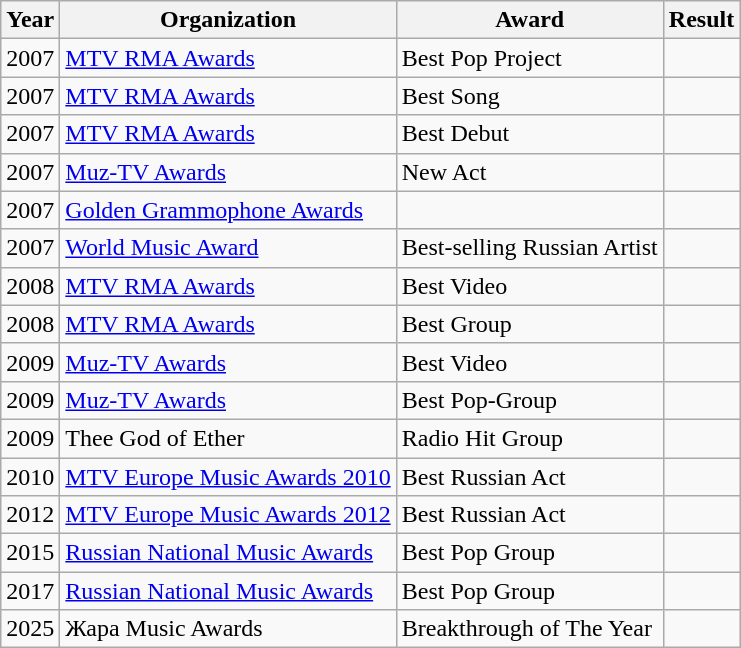<table class="wikitable">
<tr>
<th scope="row">Year</th>
<th scope="row">Organization</th>
<th scope="row">Award</th>
<th scope="row">Result</th>
</tr>
<tr>
<td align=center>2007</td>
<td><a href='#'>MTV RMA Awards</a></td>
<td>Best Pop Project</td>
<td></td>
</tr>
<tr>
<td align=center>2007</td>
<td><a href='#'>MTV RMA Awards</a></td>
<td>Best Song</td>
<td></td>
</tr>
<tr>
<td align=center>2007</td>
<td><a href='#'>MTV RMA Awards</a></td>
<td>Best Debut</td>
<td></td>
</tr>
<tr>
<td align=center>2007</td>
<td><a href='#'>Muz-TV Awards</a></td>
<td>New Act</td>
<td></td>
</tr>
<tr>
<td align=center>2007</td>
<td><a href='#'>Golden Grammophone Awards</a></td>
<td></td>
<td></td>
</tr>
<tr>
<td align=center>2007</td>
<td><a href='#'>World Music Award</a></td>
<td>Best-selling Russian Artist</td>
<td></td>
</tr>
<tr>
<td align=center>2008</td>
<td><a href='#'>MTV RMA Awards</a></td>
<td>Best Video</td>
<td></td>
</tr>
<tr>
<td align=center>2008</td>
<td><a href='#'>MTV RMA Awards</a></td>
<td>Best Group</td>
<td></td>
</tr>
<tr>
<td align=center>2009</td>
<td><a href='#'>Muz-TV Awards</a></td>
<td>Best Video</td>
<td></td>
</tr>
<tr>
<td align=center>2009</td>
<td><a href='#'>Muz-TV Awards</a></td>
<td>Best Pop-Group</td>
<td></td>
</tr>
<tr>
<td align=center>2009</td>
<td>Thee God of Ether</td>
<td>Radio Hit Group</td>
<td></td>
</tr>
<tr>
<td align=center>2010</td>
<td><a href='#'>MTV Europe Music Awards 2010</a></td>
<td>Best Russian Act</td>
<td></td>
</tr>
<tr>
<td align=center>2012</td>
<td><a href='#'>MTV Europe Music Awards 2012</a></td>
<td>Best Russian Act</td>
<td></td>
</tr>
<tr>
<td>2015</td>
<td><a href='#'>Russian National Music Awards</a></td>
<td>Best Pop Group</td>
<td></td>
</tr>
<tr>
<td>2017</td>
<td><a href='#'>Russian National Music Awards</a></td>
<td>Best Pop Group</td>
<td></td>
</tr>
<tr>
<td align=center>2025</td>
<td>Жара Music Awards</td>
<td>Breakthrough of The Year</td>
<td></td>
</tr>
</table>
